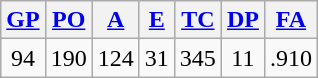<table class="wikitable">
<tr>
<th><a href='#'>GP</a></th>
<th><a href='#'>PO</a></th>
<th><a href='#'>A</a></th>
<th><a href='#'>E</a></th>
<th><a href='#'>TC</a></th>
<th><a href='#'>DP</a></th>
<th><a href='#'>FA</a></th>
</tr>
<tr align=center>
<td>94</td>
<td>190</td>
<td>124</td>
<td>31</td>
<td>345</td>
<td>11</td>
<td>.910</td>
</tr>
</table>
